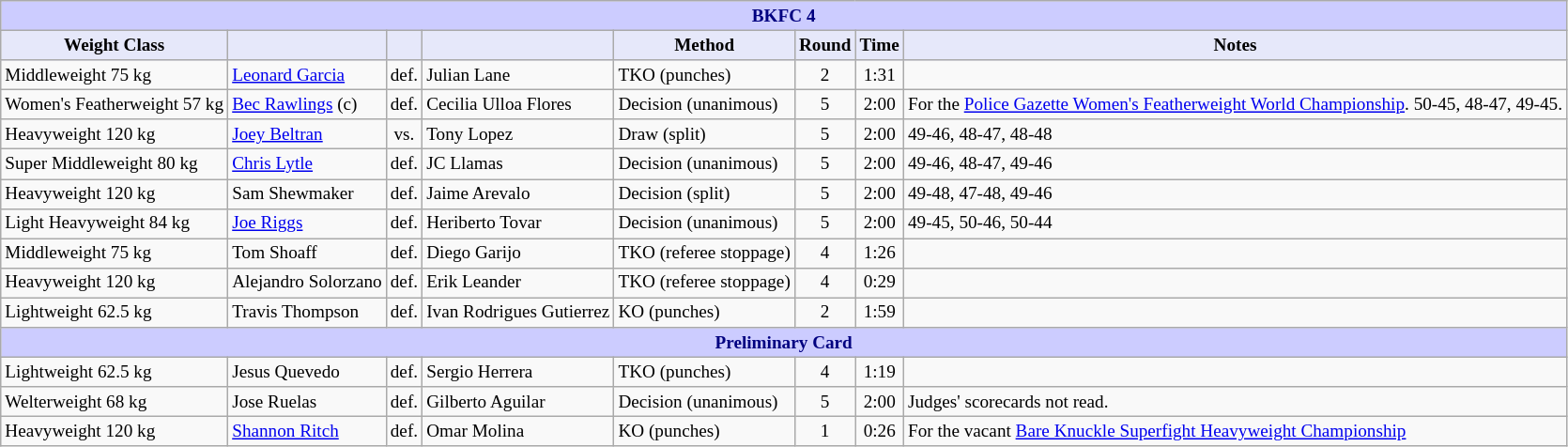<table class="wikitable" style="font-size: 80%;">
<tr>
<th colspan="8" style="background-color: #ccf; color: #000080; text-align: center;"><strong>BKFC 4</strong></th>
</tr>
<tr>
<th colspan="1" style="background-color: #E6E8FA; color: #000000; text-align: center;">Weight Class</th>
<th colspan="1" style="background-color: #E6E8FA; color: #000000; text-align: center;"></th>
<th colspan="1" style="background-color: #E6E8FA; color: #000000; text-align: center;"></th>
<th colspan="1" style="background-color: #E6E8FA; color: #000000; text-align: center;"></th>
<th colspan="1" style="background-color: #E6E8FA; color: #000000; text-align: center;">Method</th>
<th colspan="1" style="background-color: #E6E8FA; color: #000000; text-align: center;">Round</th>
<th colspan="1" style="background-color: #E6E8FA; color: #000000; text-align: center;">Time</th>
<th colspan="1" style="background-color: #E6E8FA; color: #000000; text-align: center;">Notes</th>
</tr>
<tr>
<td>Middleweight 75 kg</td>
<td> <a href='#'>Leonard Garcia</a></td>
<td align=center>def.</td>
<td> Julian Lane</td>
<td>TKO (punches)</td>
<td align=center>2</td>
<td align=center>1:31</td>
<td></td>
</tr>
<tr>
<td>Women's Featherweight 57 kg</td>
<td> <a href='#'>Bec Rawlings</a> (c)</td>
<td align=center>def.</td>
<td> Cecilia Ulloa Flores</td>
<td>Decision (unanimous)</td>
<td align=center>5</td>
<td align=center>2:00</td>
<td>For the <a href='#'>Police Gazette Women's Featherweight World Championship</a>. 50-45, 48-47, 49-45.</td>
</tr>
<tr>
<td>Heavyweight 120 kg</td>
<td> <a href='#'>Joey Beltran</a></td>
<td align=center>vs.</td>
<td> Tony Lopez</td>
<td>Draw (split)</td>
<td align=center>5</td>
<td align=center>2:00</td>
<td>49-46, 48-47, 48-48</td>
</tr>
<tr>
<td>Super Middleweight 80 kg</td>
<td> <a href='#'>Chris Lytle</a></td>
<td align=center>def.</td>
<td> JC Llamas</td>
<td>Decision (unanimous)</td>
<td align=center>5</td>
<td align=center>2:00</td>
<td>49-46, 48-47, 49-46</td>
</tr>
<tr>
<td>Heavyweight 120 kg</td>
<td> Sam Shewmaker</td>
<td align=center>def.</td>
<td> Jaime Arevalo</td>
<td>Decision (split)</td>
<td align=center>5</td>
<td align=center>2:00</td>
<td>49-48, 47-48, 49-46</td>
</tr>
<tr>
<td>Light Heavyweight 84 kg</td>
<td> <a href='#'>Joe Riggs</a></td>
<td align=center>def.</td>
<td> Heriberto Tovar</td>
<td>Decision (unanimous)</td>
<td align=center>5</td>
<td align=center>2:00</td>
<td>49-45, 50-46, 50-44</td>
</tr>
<tr>
<td>Middleweight 75 kg</td>
<td> Tom Shoaff</td>
<td align=center>def.</td>
<td> Diego Garijo</td>
<td>TKO (referee stoppage)</td>
<td align=center>4</td>
<td align=center>1:26</td>
<td></td>
</tr>
<tr>
<td>Heavyweight 120 kg</td>
<td> Alejandro Solorzano</td>
<td align=center>def.</td>
<td> Erik Leander</td>
<td>TKO (referee stoppage)</td>
<td align=center>4</td>
<td align=center>0:29</td>
<td></td>
</tr>
<tr>
<td>Lightweight 62.5 kg</td>
<td> Travis Thompson</td>
<td align=center>def.</td>
<td> Ivan Rodrigues Gutierrez</td>
<td>KO (punches)</td>
<td align=center>2</td>
<td align=center>1:59</td>
<td></td>
</tr>
<tr>
<th colspan="8" style="background-color: #ccf; color: #000080; text-align: center;"><strong>Preliminary Card</strong></th>
</tr>
<tr>
<td>Lightweight 62.5 kg</td>
<td> Jesus Quevedo</td>
<td align=center>def.</td>
<td> Sergio Herrera</td>
<td>TKO (punches)</td>
<td align=center>4</td>
<td align=center>1:19</td>
<td></td>
</tr>
<tr>
<td>Welterweight 68 kg</td>
<td> Jose Ruelas</td>
<td align=center>def.</td>
<td> Gilberto Aguilar</td>
<td>Decision (unanimous)</td>
<td align=center>5</td>
<td align=center>2:00</td>
<td>Judges' scorecards not read.</td>
</tr>
<tr>
<td>Heavyweight 120 kg</td>
<td> <a href='#'>Shannon Ritch</a></td>
<td align=center>def.</td>
<td> Omar Molina</td>
<td>KO (punches)</td>
<td align=center>1</td>
<td align=center>0:26</td>
<td>For the vacant <a href='#'>Bare Knuckle Superfight Heavyweight Championship</a></td>
</tr>
</table>
